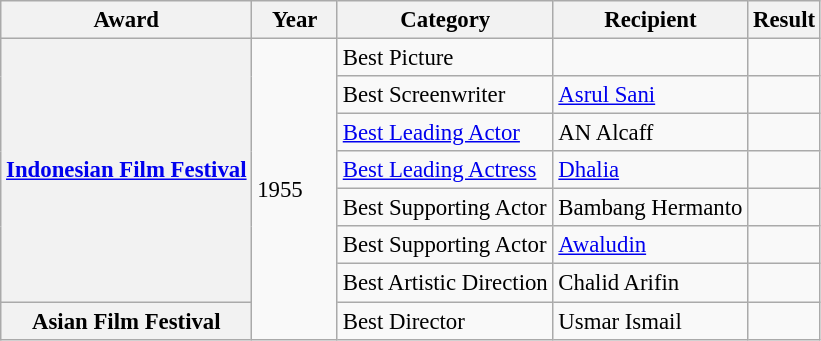<table class="wikitable" style="font-size: 95%;">
<tr>
<th scope="col">Award</th>
<th scope="col"; width=50>Year</th>
<th scope="col">Category</th>
<th scope="col">Recipient</th>
<th scope="col">Result</th>
</tr>
<tr>
<th scope="row" rowspan="7"><a href='#'>Indonesian Film Festival</a></th>
<td rowspan="8">1955</td>
<td>Best Picture</td>
<td></td>
<td></td>
</tr>
<tr>
<td>Best Screenwriter</td>
<td><a href='#'>Asrul Sani</a></td>
<td></td>
</tr>
<tr>
<td><a href='#'>Best Leading Actor</a></td>
<td>AN Alcaff</td>
<td></td>
</tr>
<tr>
<td><a href='#'>Best Leading Actress</a></td>
<td><a href='#'>Dhalia</a></td>
<td></td>
</tr>
<tr>
<td>Best Supporting Actor</td>
<td>Bambang Hermanto</td>
<td></td>
</tr>
<tr>
<td>Best Supporting Actor</td>
<td><a href='#'>Awaludin</a></td>
<td></td>
</tr>
<tr>
<td>Best Artistic Direction</td>
<td>Chalid Arifin</td>
<td></td>
</tr>
<tr>
<th scope="row">Asian Film Festival</th>
<td>Best Director</td>
<td>Usmar Ismail</td>
<td></td>
</tr>
</table>
